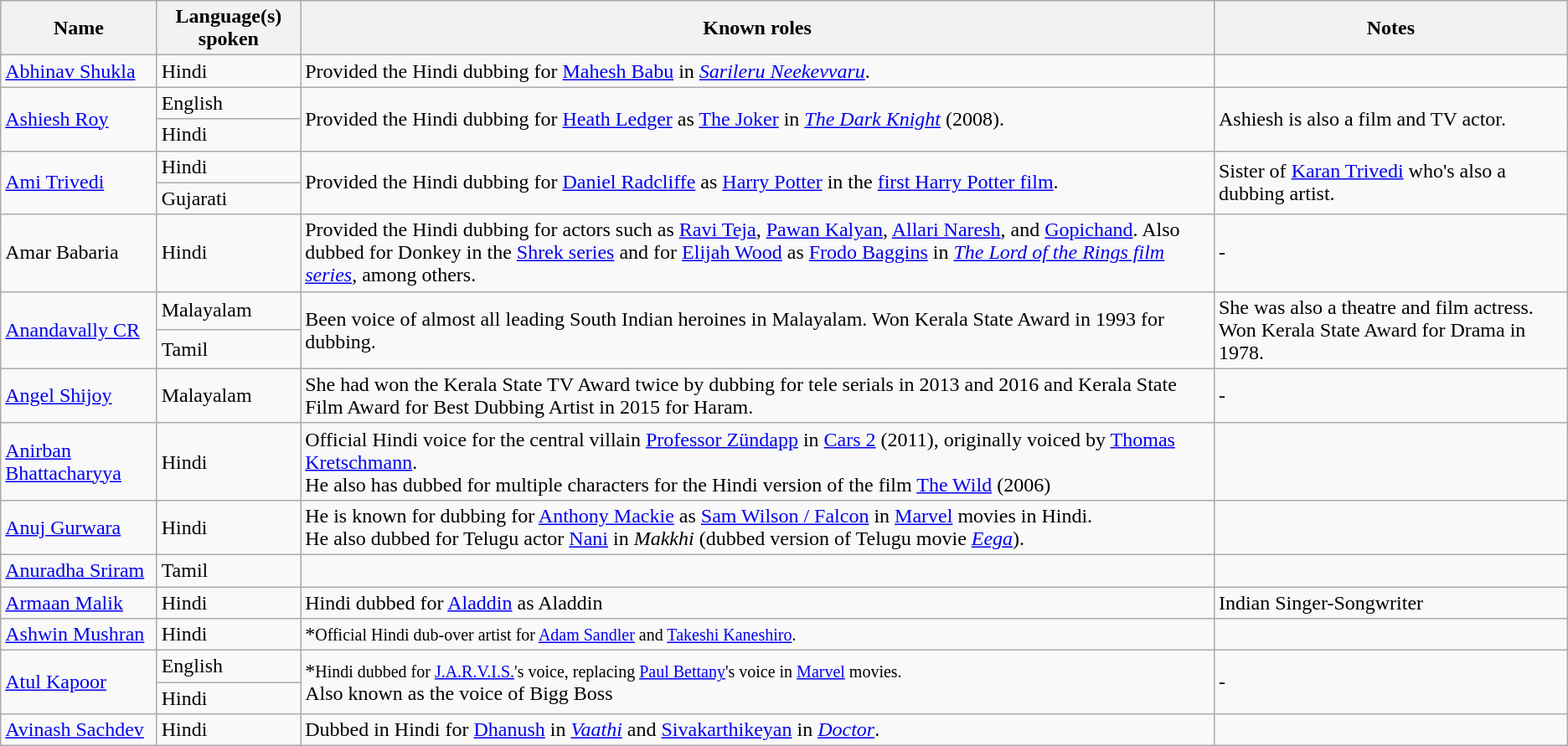<table class="wikitable sortable">
<tr>
<th>Name</th>
<th>Language(s) spoken</th>
<th>Known roles</th>
<th>Notes</th>
</tr>
<tr>
<td><a href='#'>Abhinav Shukla</a></td>
<td>Hindi</td>
<td>Provided the Hindi dubbing for <a href='#'>Mahesh Babu</a> in <em><a href='#'>Sarileru Neekevvaru</a></em>.</td>
<td></td>
</tr>
<tr>
<td rowspan="2"><a href='#'>Ashiesh Roy</a></td>
<td>English</td>
<td rowspan="2">Provided the Hindi dubbing for <a href='#'>Heath Ledger</a> as <a href='#'>The Joker</a> in <em><a href='#'>The Dark Knight</a></em> (2008).</td>
<td rowspan="2">Ashiesh is also a film and TV actor.</td>
</tr>
<tr>
<td>Hindi</td>
</tr>
<tr>
<td rowspan="2"><a href='#'>Ami Trivedi</a></td>
<td>Hindi</td>
<td rowspan="2">Provided the Hindi dubbing for <a href='#'>Daniel Radcliffe</a> as <a href='#'>Harry Potter</a> in the <a href='#'>first Harry Potter film</a>.</td>
<td rowspan="2">Sister of <a href='#'>Karan Trivedi</a> who's also a dubbing artist.</td>
</tr>
<tr>
<td>Gujarati</td>
</tr>
<tr>
<td>Amar Babaria</td>
<td>Hindi</td>
<td>Provided the Hindi dubbing for actors such as <a href='#'>Ravi Teja</a>, <a href='#'>Pawan Kalyan</a>, <a href='#'>Allari Naresh</a>, and <a href='#'>Gopichand</a>. Also dubbed for Donkey in the <a href='#'>Shrek series</a> and for <a href='#'>Elijah Wood</a> as <a href='#'>Frodo Baggins</a> in <a href='#'><em>The Lord of the Rings film series</em></a>, among others.</td>
<td>-</td>
</tr>
<tr>
<td rowspan="2"><a href='#'>Anandavally CR</a></td>
<td>Malayalam</td>
<td rowspan="2">Been voice of almost all leading South Indian heroines in Malayalam. Won Kerala State Award in 1993 for dubbing.</td>
<td rowspan="2">She was also a theatre and film actress. Won Kerala State Award for Drama in 1978.</td>
</tr>
<tr>
<td>Tamil</td>
</tr>
<tr>
<td><a href='#'>Angel Shijoy</a></td>
<td>Malayalam</td>
<td>She had won the Kerala State TV Award twice by dubbing for tele serials in 2013 and 2016 and Kerala State Film Award for Best Dubbing Artist in 2015 for Haram.</td>
<td>-</td>
</tr>
<tr>
<td><a href='#'>Anirban Bhattacharyya</a></td>
<td>Hindi</td>
<td>Official Hindi voice for the central villain <a href='#'>Professor Zündapp</a> in <a href='#'>Cars 2</a> (2011), originally voiced by <a href='#'>Thomas Kretschmann</a>. <br> He also has dubbed for multiple characters for the Hindi version of the film <a href='#'>The Wild</a> (2006)</td>
<td></td>
</tr>
<tr>
<td><a href='#'>Anuj Gurwara</a></td>
<td>Hindi</td>
<td>He is known for dubbing for <a href='#'>Anthony Mackie</a> as <a href='#'>Sam Wilson / Falcon</a> in <a href='#'>Marvel</a> movies in Hindi. <br> He also dubbed for Telugu actor <a href='#'>Nani</a> in <em>Makkhi</em> (dubbed version of Telugu movie <em><a href='#'>Eega</a></em>).</td>
<td></td>
</tr>
<tr>
<td><a href='#'>Anuradha Sriram</a></td>
<td>Tamil</td>
<td></td>
<td></td>
</tr>
<tr>
<td><a href='#'>Armaan Malik</a></td>
<td>Hindi</td>
<td>Hindi dubbed for <a href='#'>Aladdin</a> as Aladdin</td>
<td>Indian Singer-Songwriter</td>
</tr>
<tr>
<td><a href='#'>Ashwin Mushran</a></td>
<td>Hindi</td>
<td>*<small>Official Hindi dub-over artist for <a href='#'>Adam Sandler</a> and <a href='#'>Takeshi Kaneshiro</a>.</small></td>
<td></td>
</tr>
<tr>
<td rowspan="2"><a href='#'>Atul Kapoor</a></td>
<td>English</td>
<td rowspan="2">*<small>Hindi dubbed for <a href='#'>J.A.R.V.I.S.</a>'s voice, replacing <a href='#'>Paul Bettany</a>'s voice in <a href='#'>Marvel</a> movies.</small><br>Also known as the voice of Bigg Boss</td>
<td rowspan="2">-</td>
</tr>
<tr>
<td>Hindi</td>
</tr>
<tr>
<td><a href='#'>Avinash Sachdev</a></td>
<td>Hindi</td>
<td>Dubbed in Hindi for <a href='#'>Dhanush</a> in <em><a href='#'>Vaathi</a></em> and <a href='#'>Sivakarthikeyan</a> in <a href='#'><em>Doctor</em></a>.</td>
<td></td>
</tr>
</table>
